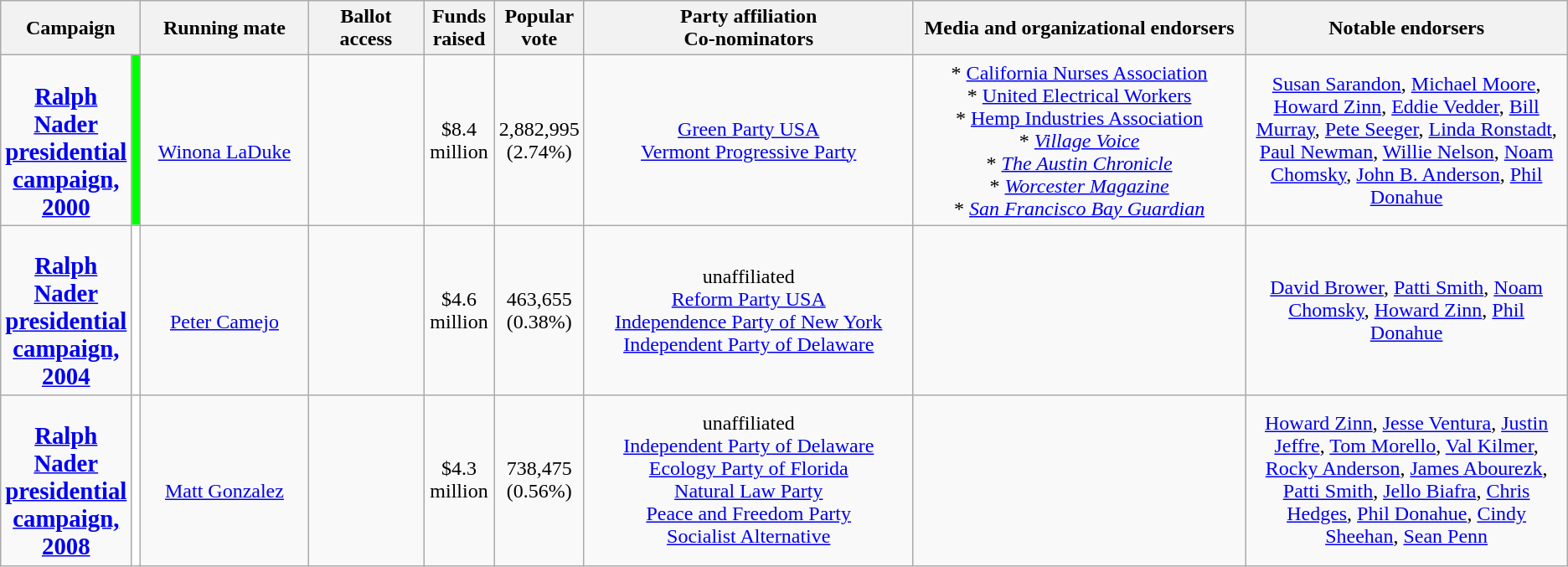<table class="wikitable sortable" style="text-align:center;">
<tr>
<th colspan=2 class="unsortable">Campaign</th>
<th style="width:150px;"  class="unsortable">Running mate</th>
<th style="width:100px;"data-sort-type="date" class="unsortable">Ballot access</th>
<th style="width:50px;">Funds raised</th>
<th style="width:50px;" class="unsortable">Popular vote</th>
<th style="width:315px;" class="unsortable">Party affiliation<br>Co-nominators</th>
<th style="width:315px;" class="unsortable">Media and organizational endorsers</th>
<th style="width:315px;" class="unsortable">Notable endorsers</th>
</tr>
<tr>
<td data-sort-value="2008"><br><big><strong><a href='#'>Ralph Nader presidential campaign, 2000</a></strong></big></td>
<td style="background:#0f0;"></td>
<td><br><a href='#'>Winona LaDuke</a></td>
<td data-sort-value="0"></td>
<td data-sort-value="0">$8.4 million</td>
<td data-sort-value="0">2,882,995<br> (2.74%)</td>
<td data-sort-value="0"><a href='#'>Green Party USA</a><br><a href='#'>Vermont Progressive Party</a><br></td>
<td data-sort-value="0">* <a href='#'>California Nurses Association</a><br> * <a href='#'>United Electrical Workers</a><br> * <a href='#'>Hemp Industries Association</a><br> * <em><a href='#'>Village Voice</a></em><br> * <em><a href='#'>The Austin Chronicle</a></em><br> * <em><a href='#'>Worcester Magazine</a></em><br> * <em><a href='#'>San Francisco Bay Guardian</a></em></td>
<td data-sort-value="0"><a href='#'>Susan Sarandon</a>, <a href='#'>Michael Moore</a>, <a href='#'>Howard Zinn</a>, <a href='#'>Eddie Vedder</a>, <a href='#'>Bill Murray</a>, <a href='#'>Pete Seeger</a>, <a href='#'>Linda Ronstadt</a>, <a href='#'>Paul Newman</a>, <a href='#'>Willie Nelson</a>, <a href='#'>Noam Chomsky</a>, <a href='#'>John B. Anderson</a>, <a href='#'>Phil Donahue</a></td>
</tr>
<tr>
<td data-sort-value="2004"><br><big><strong><a href='#'>Ralph Nader presidential campaign, 2004</a></strong></big></td>
<td style="background:#fff;"></td>
<td><br><a href='#'>Peter Camejo</a></td>
<td data-sort-value="0"></td>
<td data-sort-value="0">$4.6 million</td>
<td data-sort-value="0">463,655 <br> (0.38%)</td>
<td data-sort-value="0">unaffiliated<br><a href='#'>Reform Party USA</a><br> <a href='#'>Independence Party of New York</a><br><a href='#'>Independent Party of Delaware</a></td>
<td data-sort-value="0"></td>
<td data-sort-value="0"><a href='#'>David Brower</a>, <a href='#'>Patti Smith</a>, <a href='#'>Noam Chomsky</a>, <a href='#'>Howard Zinn</a>, <a href='#'>Phil Donahue</a></td>
</tr>
<tr>
<td data-sort-value="2008"><br><big><strong><a href='#'>Ralph Nader presidential campaign, 2008</a></strong></big></td>
<td style="background:#fff;"></td>
<td><br><a href='#'>Matt Gonzalez</a></td>
<td data-sort-value="0"></td>
<td data-sort-value="0">$4.3 million</td>
<td data-sort-value="0">738,475<br>(0.56%)</td>
<td data-sort-value="0">unaffiliated<br><a href='#'>Independent Party of Delaware</a><br><a href='#'>Ecology Party of Florida</a> <br> <a href='#'>Natural Law Party</a> <br> <a href='#'>Peace and Freedom Party</a> <br> <a href='#'>Socialist Alternative</a></td>
<td data-sort-value="0"></td>
<td data-sort-value="0"><a href='#'>Howard Zinn</a>, <a href='#'>Jesse Ventura</a>, <a href='#'>Justin Jeffre</a>, <a href='#'>Tom Morello</a>, <a href='#'>Val Kilmer</a>, <a href='#'>Rocky Anderson</a>, <a href='#'>James Abourezk</a>, <a href='#'>Patti Smith</a>, <a href='#'>Jello Biafra</a>, <a href='#'>Chris Hedges</a>, <a href='#'>Phil Donahue</a>, <a href='#'>Cindy Sheehan</a>, <a href='#'>Sean Penn</a></td>
</tr>
</table>
